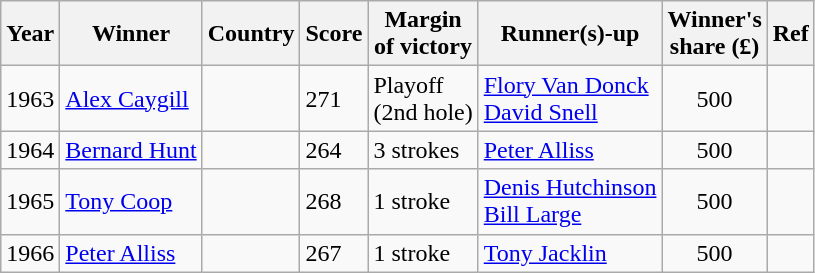<table class=wikitable>
<tr>
<th>Year</th>
<th>Winner</th>
<th>Country</th>
<th>Score</th>
<th>Margin<br>of victory</th>
<th>Runner(s)-up</th>
<th>Winner's<br>share (£)</th>
<th>Ref</th>
</tr>
<tr>
<td>1963</td>
<td><a href='#'>Alex Caygill</a></td>
<td></td>
<td>271</td>
<td>Playoff<br>(2nd hole)</td>
<td> <a href='#'>Flory Van Donck</a><br> <a href='#'>David Snell</a></td>
<td align=center>500</td>
<td></td>
</tr>
<tr>
<td>1964</td>
<td><a href='#'>Bernard Hunt</a></td>
<td></td>
<td>264</td>
<td>3 strokes</td>
<td> <a href='#'>Peter Alliss</a></td>
<td align=center>500</td>
<td></td>
</tr>
<tr>
<td>1965</td>
<td><a href='#'>Tony Coop</a></td>
<td></td>
<td>268</td>
<td>1 stroke</td>
<td> <a href='#'>Denis Hutchinson</a><br> <a href='#'>Bill Large</a></td>
<td align=center>500</td>
<td></td>
</tr>
<tr>
<td>1966</td>
<td><a href='#'>Peter Alliss</a></td>
<td></td>
<td>267</td>
<td>1 stroke</td>
<td> <a href='#'>Tony Jacklin</a></td>
<td align=center>500</td>
<td></td>
</tr>
</table>
